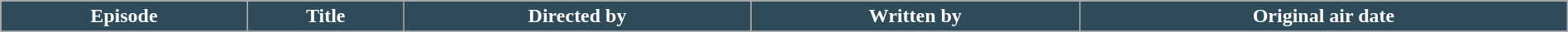<table class="wikitable plainrowheaders" style="width: 100%; margin-right: 0;">
<tr>
<th style="background:#2F4B59; color:#fff;">Episode</th>
<th style="background:#2F4B59; color:#fff;">Title</th>
<th style="background:#2F4B59; color:#fff;">Directed by</th>
<th style="background:#2F4B59; color:#fff;">Written by</th>
<th style="background:#2F4B59; color:#fff;">Original air date</th>
</tr>
<tr>
</tr>
</table>
